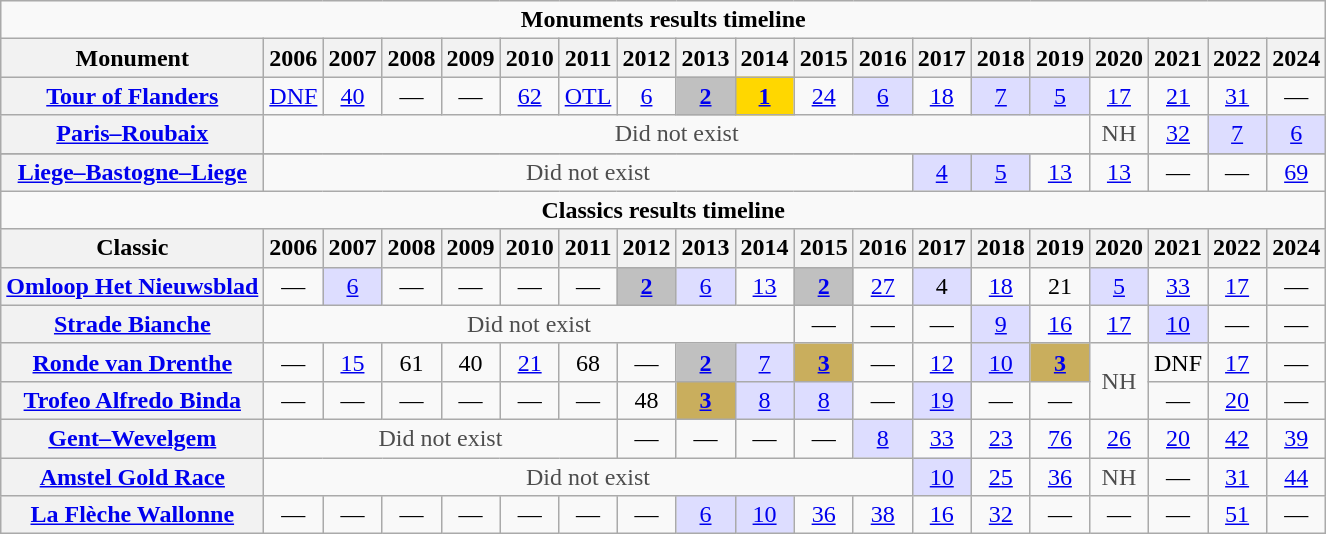<table class="wikitable plainrowheaders">
<tr>
<td colspan="19" align="center"><strong>Monuments results timeline</strong></td>
</tr>
<tr style="background:#EEEEEE;">
<th>Monument</th>
<th>2006</th>
<th>2007</th>
<th>2008</th>
<th>2009</th>
<th>2010</th>
<th>2011</th>
<th>2012</th>
<th>2013</th>
<th>2014</th>
<th>2015</th>
<th>2016</th>
<th>2017</th>
<th>2018</th>
<th>2019</th>
<th>2020</th>
<th>2021</th>
<th>2022</th>
<th>2024</th>
</tr>
<tr style="text-align:center;">
<th scope="row"><a href='#'>Tour of Flanders</a></th>
<td><a href='#'>DNF</a></td>
<td><a href='#'>40</a></td>
<td>—</td>
<td>—</td>
<td><a href='#'>62</a></td>
<td><a href='#'>OTL</a></td>
<td><a href='#'>6</a></td>
<td style="background:#C0C0C0;"><a href='#'><strong>2</strong></a></td>
<td style="background:gold;"><a href='#'><strong>1</strong></a></td>
<td><a href='#'>24</a></td>
<td style="background:#ddf;"><a href='#'>6</a></td>
<td><a href='#'>18</a></td>
<td style="background:#ddf;"><a href='#'>7</a></td>
<td style="background:#ddf;"><a href='#'>5</a></td>
<td><a href='#'>17</a></td>
<td><a href='#'>21</a></td>
<td><a href='#'>31</a></td>
<td>—</td>
</tr>
<tr style="text-align:center;">
<th scope="row"><a href='#'>Paris–Roubaix</a></th>
<td style="color:#4d4d4d;" colspan=14>Did not exist</td>
<td style="color:#4d4d4d;">NH</td>
<td><a href='#'>32</a></td>
<td style="background:#ddf;"><a href='#'>7</a></td>
<td style="background:#ddf;"><a href='#'>6</a></td>
</tr>
<tr style="text-align:center;">
</tr>
<tr style="text-align:center;">
<th scope="row"><a href='#'>Liege–Bastogne–Liege</a></th>
<td style="color:#4d4d4d;" colspan=11>Did not exist</td>
<td style="background:#ddf;"><a href='#'>4</a></td>
<td style="background:#ddf;"><a href='#'>5</a></td>
<td><a href='#'>13</a></td>
<td><a href='#'>13</a></td>
<td>—</td>
<td>—</td>
<td><a href='#'>69</a></td>
</tr>
<tr style="text-align:center;">
<td colspan="19" align="center"><strong>Classics results timeline</strong></td>
</tr>
<tr style="background:#EEEEEE;">
<th>Classic</th>
<th>2006</th>
<th>2007</th>
<th>2008</th>
<th>2009</th>
<th>2010</th>
<th>2011</th>
<th>2012</th>
<th>2013</th>
<th>2014</th>
<th>2015</th>
<th>2016</th>
<th>2017</th>
<th>2018</th>
<th>2019</th>
<th>2020</th>
<th>2021</th>
<th>2022</th>
<th>2024</th>
</tr>
<tr style="text-align:center;">
<th scope="row"><a href='#'>Omloop Het Nieuwsblad</a></th>
<td>—</td>
<td style="background:#ddf;"><a href='#'>6</a></td>
<td>—</td>
<td>—</td>
<td>—</td>
<td>—</td>
<td style="background:#C0C0C0;"><a href='#'><strong>2</strong></a></td>
<td style="background:#ddf;"><a href='#'>6</a></td>
<td><a href='#'>13</a></td>
<td style="background:#C0C0C0;"><a href='#'><strong>2</strong></a></td>
<td><a href='#'>27</a></td>
<td style="background:#ddf;">4</td>
<td><a href='#'>18</a></td>
<td>21</td>
<td style="background:#ddf;"><a href='#'>5</a></td>
<td><a href='#'>33</a></td>
<td><a href='#'>17</a></td>
<td>—</td>
</tr>
<tr style="text-align:center;">
<th scope="row"><a href='#'>Strade Bianche</a></th>
<td style="color:#4d4d4d;" colspan=9>Did not exist</td>
<td>—</td>
<td>—</td>
<td>—</td>
<td style="background:#ddf;"><a href='#'>9</a></td>
<td><a href='#'>16</a></td>
<td><a href='#'>17</a></td>
<td style="background:#ddf;"><a href='#'>10</a></td>
<td>—</td>
<td>—</td>
</tr>
<tr style="text-align:center;">
<th scope="row"><a href='#'>Ronde van Drenthe</a></th>
<td>—</td>
<td><a href='#'>15</a></td>
<td>61</td>
<td>40</td>
<td><a href='#'>21</a></td>
<td>68</td>
<td>—</td>
<td style="background:#C0C0C0;"><a href='#'><strong>2</strong></a></td>
<td style="background:#ddf;"><a href='#'>7</a></td>
<td style="background:#C9AE5D;"><a href='#'><strong>3</strong></a></td>
<td>—</td>
<td><a href='#'>12</a></td>
<td style="background:#ddf;"><a href='#'>10</a></td>
<td style="background:#C9AE5D;"><a href='#'><strong>3</strong></a></td>
<td style="color:#4d4d4d;" rowspan=2>NH</td>
<td>DNF</td>
<td><a href='#'>17</a></td>
<td>—</td>
</tr>
<tr style="text-align:center;">
<th scope="row"><a href='#'>Trofeo Alfredo Binda</a></th>
<td>—</td>
<td>—</td>
<td>—</td>
<td>—</td>
<td>—</td>
<td>—</td>
<td>48</td>
<td style="background:#C9AE5D;"><a href='#'><strong>3</strong></a></td>
<td style="background:#ddf;"><a href='#'>8</a></td>
<td style="background:#ddf;"><a href='#'>8</a></td>
<td>—</td>
<td style="background:#ddf;"><a href='#'>19</a></td>
<td>—</td>
<td>—</td>
<td>—</td>
<td><a href='#'>20</a></td>
<td>—</td>
</tr>
<tr style="text-align:center;">
<th scope="row"><a href='#'>Gent–Wevelgem</a></th>
<td style="color:#4d4d4d;" colspan=6>Did not exist</td>
<td>—</td>
<td>—</td>
<td>—</td>
<td>—</td>
<td style="background:#ddf;"><a href='#'>8</a></td>
<td><a href='#'>33</a></td>
<td><a href='#'>23</a></td>
<td><a href='#'>76</a></td>
<td><a href='#'>26</a></td>
<td><a href='#'>20</a></td>
<td><a href='#'>42</a></td>
<td><a href='#'>39</a></td>
</tr>
<tr style="text-align:center;">
<th scope="row"><a href='#'>Amstel Gold Race</a></th>
<td style="color:#4d4d4d;" colspan=11>Did not exist</td>
<td style="background:#ddf;"><a href='#'>10</a></td>
<td><a href='#'>25</a></td>
<td><a href='#'>36</a></td>
<td style="color:#4d4d4d;">NH</td>
<td>—</td>
<td><a href='#'>31</a></td>
<td><a href='#'>44</a></td>
</tr>
<tr style="text-align:center;">
<th scope="row"><a href='#'>La Flèche Wallonne</a></th>
<td>—</td>
<td>—</td>
<td>—</td>
<td>—</td>
<td>—</td>
<td>—</td>
<td>—</td>
<td style="background:#ddf;"><a href='#'>6</a></td>
<td style="background:#ddf;"><a href='#'>10</a></td>
<td><a href='#'>36</a></td>
<td><a href='#'>38</a></td>
<td><a href='#'>16</a></td>
<td><a href='#'>32</a></td>
<td>—</td>
<td>—</td>
<td>—</td>
<td><a href='#'>51</a></td>
<td>—</td>
</tr>
</table>
